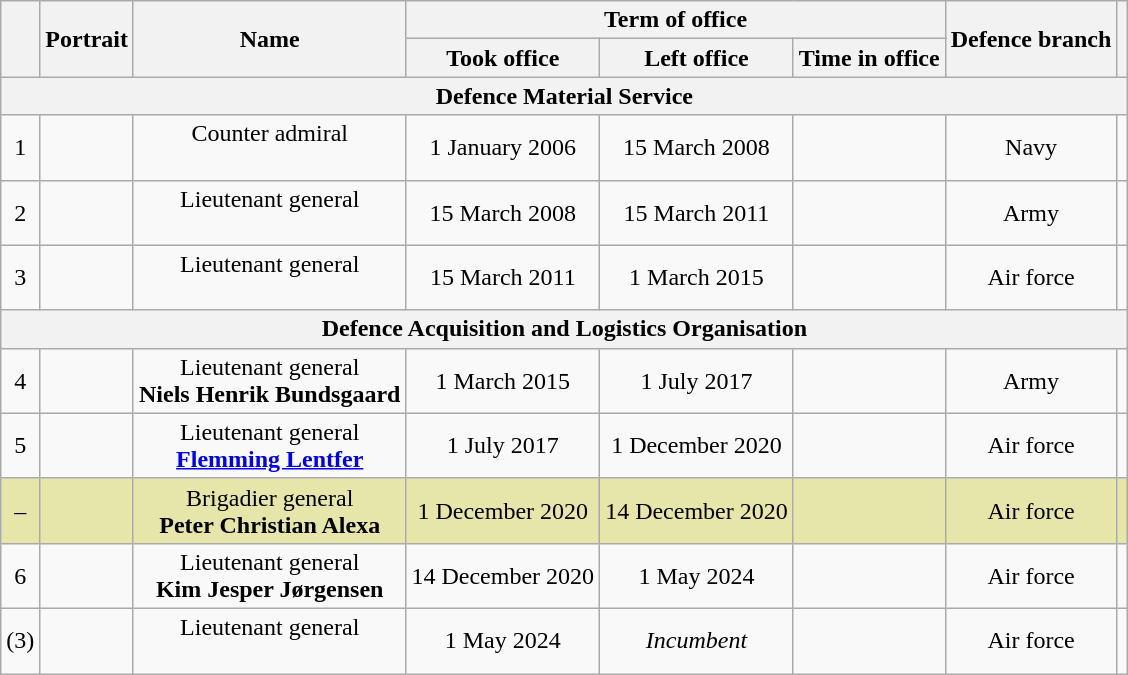<table class="wikitable" style="text-align:center">
<tr>
<th rowspan=2></th>
<th rowspan=2>Portrait</th>
<th rowspan=2>Name<br></th>
<th colspan=3>Term of office</th>
<th rowspan=2>Defence branch</th>
<th rowspan=2></th>
</tr>
<tr>
<th>Took office</th>
<th>Left office</th>
<th>Time in office</th>
</tr>
<tr>
<th colspan=8>Defence Material Service </th>
</tr>
<tr>
<td>1</td>
<td></td>
<td>Counter admiral<br><strong></strong><br></td>
<td>1 January 2006</td>
<td>15 March 2008</td>
<td></td>
<td>Navy</td>
<td></td>
</tr>
<tr>
<td>2</td>
<td></td>
<td>Lieutenant general<br><strong></strong><br></td>
<td>15 March 2008</td>
<td>15 March 2011</td>
<td></td>
<td>Army</td>
<td></td>
</tr>
<tr>
<td>3</td>
<td></td>
<td>Lieutenant general<br><strong></strong><br></td>
<td>15 March 2011</td>
<td>1 March 2015</td>
<td></td>
<td>Air force</td>
<td></td>
</tr>
<tr>
<th colspan=8>Defence Acquisition and Logistics Organisation </th>
</tr>
<tr>
<td>4</td>
<td></td>
<td>Lieutenant general<br><strong>Niels Henrik Bundsgaard</strong><br></td>
<td>1 March 2015</td>
<td>1 July 2017</td>
<td></td>
<td>Army</td>
<td></td>
</tr>
<tr>
<td>5</td>
<td></td>
<td>Lieutenant general<br><strong><a href='#'>Flemming Lentfer</a></strong><br></td>
<td>1 July 2017</td>
<td>1 December 2020</td>
<td></td>
<td>Air force</td>
<td></td>
</tr>
<tr style="background:#e6e6aa;">
<td>–</td>
<td></td>
<td>Brigadier general<br><strong>Peter Christian Alexa</strong><br></td>
<td>1 December 2020</td>
<td>14 December 2020</td>
<td></td>
<td>Air force</td>
<td></td>
</tr>
<tr>
<td>6</td>
<td></td>
<td>Lieutenant general<br><strong>Kim Jesper Jørgensen</strong><br></td>
<td>14 December 2020</td>
<td>1 May 2024</td>
<td></td>
<td>Air force</td>
<td></td>
</tr>
<tr>
<td>(3)</td>
<td></td>
<td>Lieutenant general<br><strong></strong><br></td>
<td>1 May 2024</td>
<td><em>Incumbent</em></td>
<td></td>
<td>Air force</td>
<td></td>
</tr>
</table>
